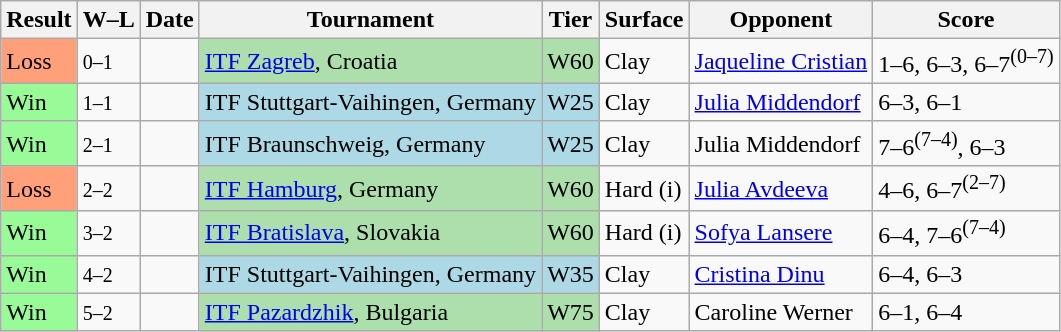<table class="sortable wikitable nowrap">
<tr>
<th>Result</th>
<th class="unsortable">W–L</th>
<th>Date</th>
<th>Tournament</th>
<th>Tier</th>
<th>Surface</th>
<th>Opponent</th>
<th class="unsortable">Score</th>
</tr>
<tr>
<td bgcolor=ffa07a>Loss</td>
<td><small>0–1</small></td>
<td><a href='#'></a></td>
<td bgcolor=addfad><a href='#'>ITF Zagreb</a>, Croatia</td>
<td bgcolor=addfad>W60</td>
<td>Clay</td>
<td> <a href='#'>Jaqueline Cristian</a></td>
<td>1–6, 6–3, 6–7<sup>(0–7)</sup></td>
</tr>
<tr>
<td bgcolor=98fb98>Win</td>
<td><small>1–1</small></td>
<td></td>
<td bgcolor=lightblue>ITF Stuttgart-Vaihingen, Germany</td>
<td bgcolor=lightblue>W25</td>
<td>Clay</td>
<td> <a href='#'>Julia Middendorf</a></td>
<td>6–3, 6–1</td>
</tr>
<tr>
<td bgcolor=98fb98>Win</td>
<td><small>2–1</small></td>
<td></td>
<td bgcolor=lightblue>ITF Braunschweig, Germany</td>
<td bgcolor=lightblue>W25</td>
<td>Clay</td>
<td> Julia Middendorf</td>
<td>7–6<sup>(7–4)</sup>, 6–3</td>
</tr>
<tr>
<td bgcolor=ffa07a>Loss</td>
<td><small>2–2</small></td>
<td><a href='#'></a></td>
<td bgcolor=addfad><a href='#'>ITF Hamburg</a>, Germany</td>
<td bgcolor=addfad>W60</td>
<td>Hard (i)</td>
<td> <a href='#'>Julia Avdeeva</a></td>
<td>4–6, 6–7<sup>(2–7)</sup></td>
</tr>
<tr>
<td bgcolor=98fb98>Win</td>
<td><small>3–2</small></td>
<td><a href='#'></a></td>
<td bgcolor=addfad><a href='#'>ITF Bratislava</a>, Slovakia</td>
<td bgcolor=addfad>W60</td>
<td>Hard (i)</td>
<td> <a href='#'>Sofya Lansere</a></td>
<td>6–4, 7–6<sup>(7–4)</sup></td>
</tr>
<tr>
<td bgcolor=98fb98>Win</td>
<td><small>4–2</small></td>
<td></td>
<td bgcolor=lightblue>ITF Stuttgart-Vaihingen, Germany</td>
<td bgcolor=lightblue>W35</td>
<td>Clay</td>
<td> <a href='#'>Cristina Dinu</a></td>
<td>6–4, 6–3</td>
</tr>
<tr>
<td bgcolor=98fb98>Win</td>
<td><small>5–2</small></td>
<td><a href='#'></a></td>
<td bgcolor=addfad><a href='#'>ITF Pazardzhik</a>, Bulgaria</td>
<td bgcolor=addfad>W75</td>
<td>Clay</td>
<td> Caroline Werner</td>
<td>6–1, 6–4</td>
</tr>
</table>
